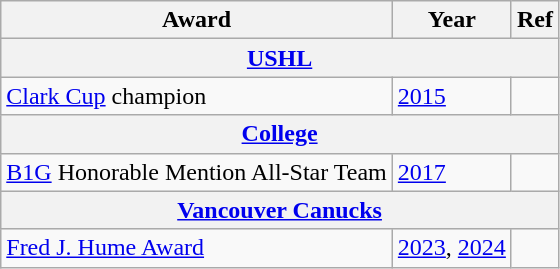<table class="wikitable">
<tr>
<th>Award</th>
<th>Year</th>
<th>Ref</th>
</tr>
<tr>
<th colspan="3"><a href='#'>USHL</a></th>
</tr>
<tr>
<td><a href='#'>Clark Cup</a> champion</td>
<td><a href='#'>2015</a></td>
<td></td>
</tr>
<tr>
<th colspan="3"><a href='#'>College</a></th>
</tr>
<tr>
<td><a href='#'>B1G</a> Honorable Mention All-Star Team</td>
<td><a href='#'>2017</a></td>
<td></td>
</tr>
<tr>
<th colspan="3"><a href='#'>Vancouver Canucks</a></th>
</tr>
<tr>
<td><a href='#'>Fred J. Hume Award</a></td>
<td><a href='#'>2023</a>, <a href='#'>2024</a></td>
<td></td>
</tr>
</table>
